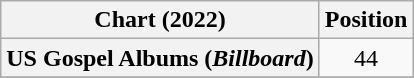<table class="wikitable plainrowheaders" style="text-align:center">
<tr>
<th scope="col">Chart (2022)</th>
<th scope="col">Position</th>
</tr>
<tr>
<th scope="row">US Gospel Albums (<em>Billboard</em>)</th>
<td>44</td>
</tr>
<tr>
</tr>
</table>
